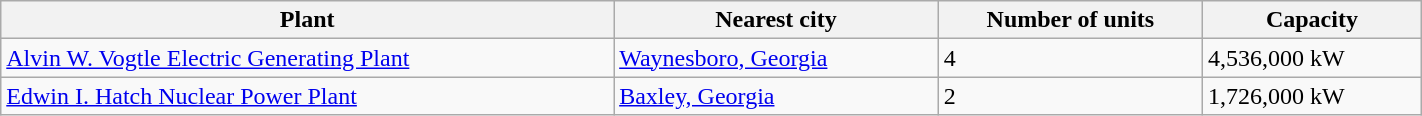<table class="wikitable sortable" style="width:75%;">
<tr>
<th>Plant</th>
<th>Nearest city</th>
<th>Number of units</th>
<th>Capacity</th>
</tr>
<tr>
<td><a href='#'>Alvin W. Vogtle Electric Generating Plant</a></td>
<td><a href='#'>Waynesboro, Georgia</a></td>
<td>4</td>
<td>4,536,000 kW</td>
</tr>
<tr>
<td><a href='#'>Edwin I. Hatch Nuclear Power Plant</a></td>
<td><a href='#'>Baxley, Georgia</a></td>
<td>2</td>
<td>1,726,000 kW</td>
</tr>
</table>
